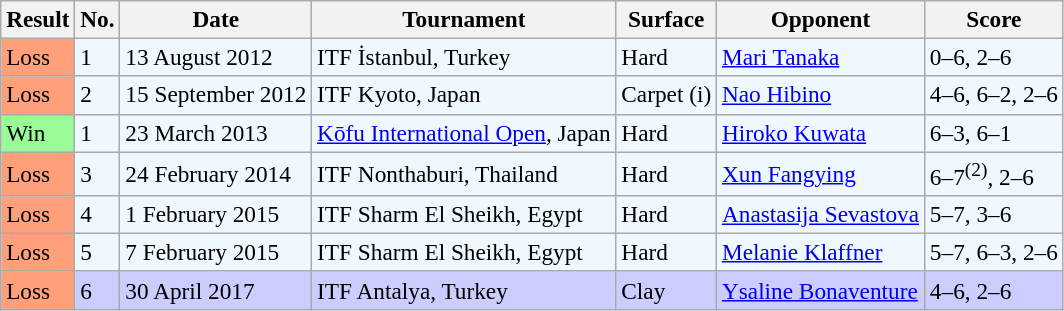<table class="sortable wikitable" style=font-size:97%>
<tr>
<th>Result</th>
<th class="unsortable">No.</th>
<th>Date</th>
<th>Tournament</th>
<th>Surface</th>
<th>Opponent</th>
<th class="unsortable">Score</th>
</tr>
<tr style="background:#f0f8ff;">
<td style="background:#ffa07a;">Loss</td>
<td>1</td>
<td>13 August 2012</td>
<td>ITF İstanbul, Turkey</td>
<td>Hard</td>
<td> <a href='#'>Mari Tanaka</a></td>
<td>0–6, 2–6</td>
</tr>
<tr style="background:#f0f8ff;">
<td style="background:#ffa07a;">Loss</td>
<td>2</td>
<td>15 September 2012</td>
<td>ITF Kyoto, Japan</td>
<td>Carpet (i)</td>
<td> <a href='#'>Nao Hibino</a></td>
<td>4–6, 6–2, 2–6</td>
</tr>
<tr style="background:#f0f8ff;">
<td style="background:#98fb98;">Win</td>
<td>1</td>
<td>23 March 2013</td>
<td><a href='#'>Kōfu International Open</a>, Japan</td>
<td>Hard</td>
<td> <a href='#'>Hiroko Kuwata</a></td>
<td>6–3, 6–1</td>
</tr>
<tr style="background:#f0f8ff;">
<td style="background:#ffa07a;">Loss</td>
<td>3</td>
<td>24 February 2014</td>
<td>ITF Nonthaburi, Thailand</td>
<td>Hard</td>
<td> <a href='#'>Xun Fangying</a></td>
<td>6–7<sup>(2)</sup>, 2–6</td>
</tr>
<tr style="background:#f0f8ff;">
<td style="background:#ffa07a;">Loss</td>
<td>4</td>
<td>1 February 2015</td>
<td>ITF Sharm El Sheikh, Egypt</td>
<td>Hard</td>
<td> <a href='#'>Anastasija Sevastova</a></td>
<td>5–7, 3–6</td>
</tr>
<tr style="background:#f0f8ff;">
<td style="background:#ffa07a;">Loss</td>
<td>5</td>
<td>7 February 2015</td>
<td>ITF Sharm El Sheikh, Egypt</td>
<td>Hard</td>
<td> <a href='#'>Melanie Klaffner</a></td>
<td>5–7, 6–3, 2–6</td>
</tr>
<tr style="background:#ccccff;">
<td style="background:#ffa07a;">Loss</td>
<td>6</td>
<td>30 April 2017</td>
<td>ITF Antalya, Turkey</td>
<td>Clay</td>
<td> <a href='#'>Ysaline Bonaventure</a></td>
<td>4–6, 2–6</td>
</tr>
</table>
